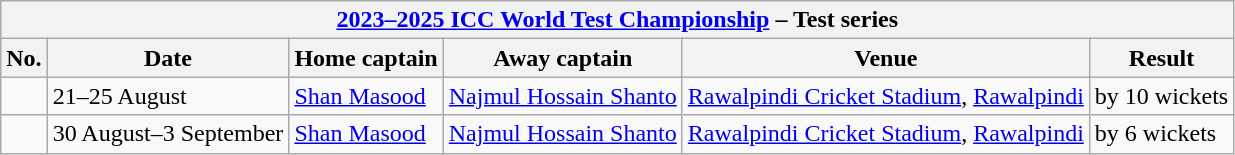<table class="wikitable">
<tr>
<th colspan="9"><a href='#'>2023–2025 ICC World Test Championship</a> – Test series</th>
</tr>
<tr>
<th>No.</th>
<th>Date</th>
<th>Home captain</th>
<th>Away captain</th>
<th>Venue</th>
<th>Result</th>
</tr>
<tr>
<td></td>
<td>21–25 August</td>
<td><a href='#'>Shan Masood</a></td>
<td><a href='#'>Najmul Hossain Shanto</a></td>
<td><a href='#'>Rawalpindi Cricket Stadium</a>, <a href='#'>Rawalpindi</a></td>
<td> by 10 wickets</td>
</tr>
<tr>
<td></td>
<td>30 August–3 September</td>
<td><a href='#'>Shan Masood</a></td>
<td><a href='#'>Najmul Hossain Shanto</a></td>
<td><a href='#'>Rawalpindi Cricket Stadium</a>, <a href='#'>Rawalpindi</a></td>
<td> by 6 wickets</td>
</tr>
</table>
